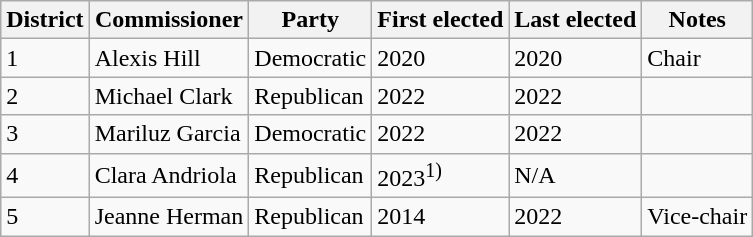<table class="wikitable">
<tr>
<th>District</th>
<th>Commissioner</th>
<th>Party</th>
<th>First elected</th>
<th>Last elected</th>
<th>Notes</th>
</tr>
<tr>
<td>1</td>
<td>Alexis Hill</td>
<td>Democratic</td>
<td>2020</td>
<td>2020</td>
<td>Chair</td>
</tr>
<tr>
<td>2</td>
<td>Michael Clark</td>
<td>Republican</td>
<td>2022</td>
<td>2022</td>
<td></td>
</tr>
<tr>
<td>3</td>
<td>Mariluz Garcia</td>
<td>Democratic</td>
<td>2022</td>
<td>2022</td>
<td></td>
</tr>
<tr>
<td>4</td>
<td>Clara Andriola</td>
<td>Republican</td>
<td>2023<sup>1)</sup></td>
<td>N/A</td>
<td></td>
</tr>
<tr>
<td>5</td>
<td>Jeanne Herman</td>
<td>Republican</td>
<td>2014</td>
<td>2022</td>
<td>Vice-chair</td>
</tr>
</table>
